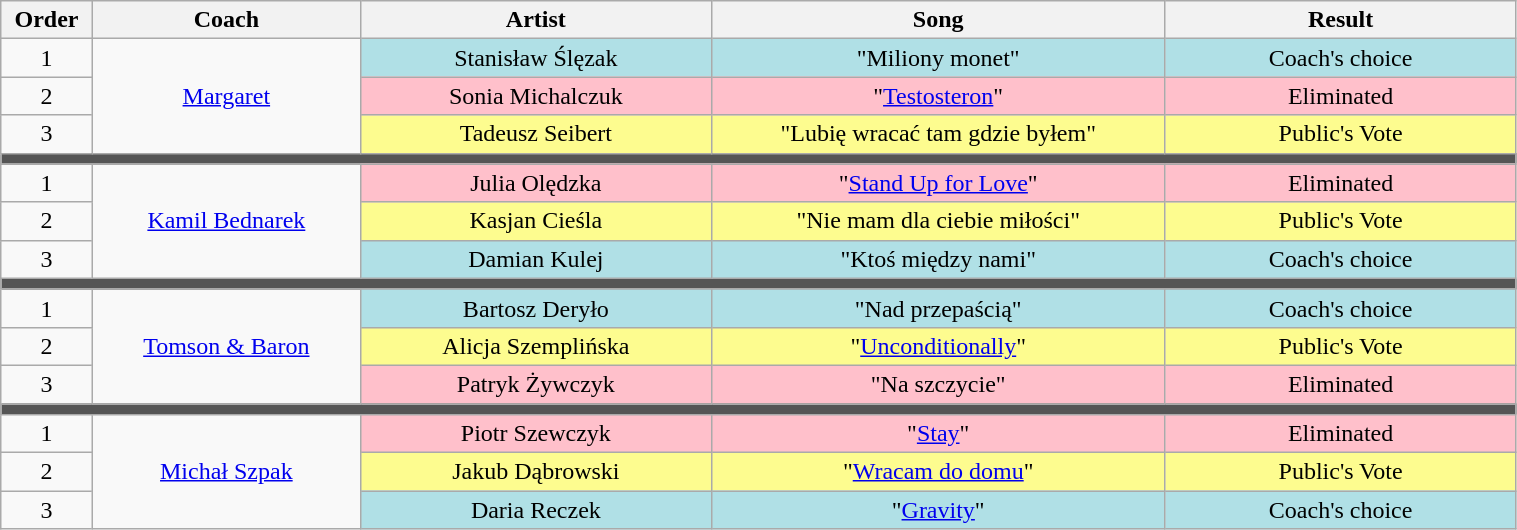<table class="wikitable" style="text-align:center; width:80%;">
<tr>
<th scope="col" style="width:03%;">Order</th>
<th scope="col" style="width:13%;">Coach</th>
<th scope="col" style="width:17%;">Artist</th>
<th scope="col" style="width:22%;">Song</th>
<th scope="col" style="width:17%;">Result</th>
</tr>
<tr>
<td scope="row">1</td>
<td rowspan="3"><a href='#'>Margaret</a></td>
<td style="background:#b0e0e6;">Stanisław Ślęzak</td>
<td style="background:#b0e0e6;">"Miliony monet"</td>
<td style="background:#b0e0e6;">Coach's choice</td>
</tr>
<tr>
<td scope="row">2</td>
<td style="background:pink;">Sonia Michalczuk</td>
<td style="background:pink;">"<a href='#'>Testosteron</a>"</td>
<td style="background:pink;">Eliminated</td>
</tr>
<tr>
<td scope="row">3</td>
<td style="background:#fdfc8f;">Tadeusz Seibert</td>
<td style="background:#fdfc8f;">"Lubię wracać tam gdzie byłem"</td>
<td style="background:#fdfc8f;">Public's Vote</td>
</tr>
<tr>
<td colspan="5" style="background:#555;"></td>
</tr>
<tr>
<td scope="row">1</td>
<td rowspan="3"><a href='#'>Kamil Bednarek</a></td>
<td style="background:pink;">Julia Olędzka</td>
<td style="background:pink;">"<a href='#'>Stand Up for Love</a>"</td>
<td style="background:pink;">Eliminated</td>
</tr>
<tr>
<td scope="row">2</td>
<td style="background:#fdfc8f;">Kasjan Cieśla</td>
<td style="background:#fdfc8f;">"Nie mam dla ciebie miłości"</td>
<td style="background:#fdfc8f;">Public's Vote</td>
</tr>
<tr>
<td scope="row">3</td>
<td style="background:#b0e0e6;">Damian Kulej</td>
<td style="background:#b0e0e6;">"Ktoś między nami"</td>
<td style="background:#b0e0e6;">Coach's choice</td>
</tr>
<tr>
<td colspan="5" style="background:#555;"></td>
</tr>
<tr>
<td scope="row">1</td>
<td rowspan="3"><a href='#'>Tomson & Baron</a></td>
<td style="background:#b0e0e6;">Bartosz Deryło</td>
<td style="background:#b0e0e6;">"Nad przepaścią"</td>
<td style="background:#b0e0e6;">Coach's choice</td>
</tr>
<tr>
<td scope="row">2</td>
<td style="background:#fdfc8f;">Alicja Szemplińska</td>
<td style="background:#fdfc8f;">"<a href='#'>Unconditionally</a>"</td>
<td style="background:#fdfc8f;">Public's Vote</td>
</tr>
<tr>
<td scope="row">3</td>
<td style="background:pink;">Patryk Żywczyk</td>
<td style="background:pink;">"Na szczycie"</td>
<td style="background:pink;">Eliminated</td>
</tr>
<tr>
<td colspan="5" style="background:#555;"></td>
</tr>
<tr>
<td scope="row">1</td>
<td rowspan="3"><a href='#'>Michał Szpak</a></td>
<td style="background:pink;">Piotr Szewczyk</td>
<td style="background:pink;">"<a href='#'>Stay</a>"</td>
<td style="background:pink;">Eliminated</td>
</tr>
<tr>
<td scope="row">2</td>
<td style="background:#fdfc8f;">Jakub Dąbrowski</td>
<td style="background:#fdfc8f;">"<a href='#'>Wracam do domu</a>"</td>
<td style="background:#fdfc8f;">Public's Vote</td>
</tr>
<tr>
<td scope="row">3</td>
<td style="background:#b0e0e6;">Daria Reczek</td>
<td style="background:#b0e0e6;">"<a href='#'>Gravity</a>"</td>
<td style="background:#b0e0e6;">Coach's choice</td>
</tr>
</table>
